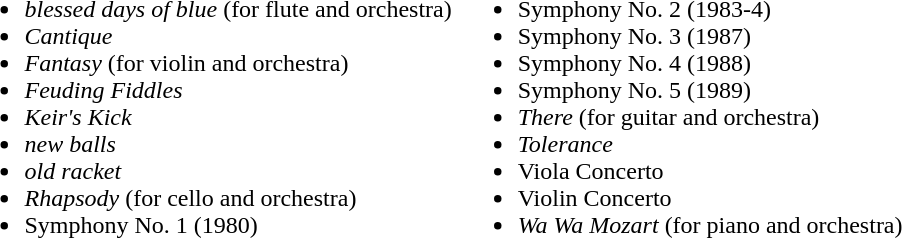<table>
<tr>
<td valign="top"><br><ul><li><em>blessed days of blue</em> (for flute and orchestra)</li><li><em>Cantique</em></li><li><em>Fantasy</em> (for violin and orchestra)</li><li><em>Feuding Fiddles</em></li><li><em>Keir's Kick</em></li><li><em>new balls</em></li><li><em>old racket</em></li><li><em>Rhapsody</em> (for cello and orchestra)</li><li>Symphony No. 1 (1980) </li></ul></td>
<td valign="top"><br><ul><li>Symphony No. 2 (1983-4) </li><li>Symphony No. 3 (1987) </li><li>Symphony No. 4 (1988) </li><li>Symphony No. 5 (1989) </li><li><em>There</em> (for guitar and orchestra)</li><li><em>Tolerance</em> </li><li>Viola Concerto</li><li>Violin Concerto</li><li><em>Wa Wa Mozart</em> (for piano and orchestra)</li></ul></td>
</tr>
</table>
